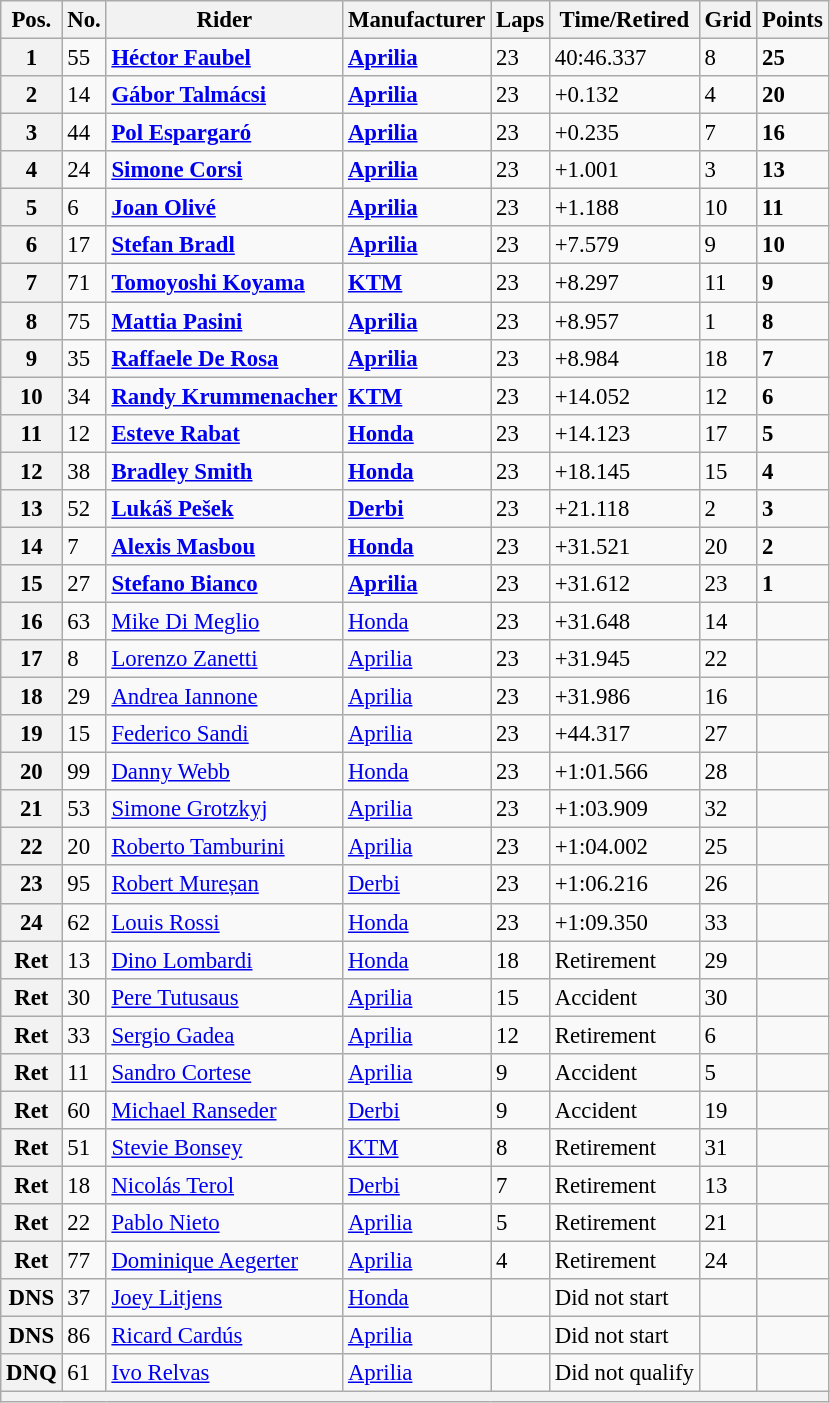<table class="wikitable" style="font-size: 95%;">
<tr>
<th>Pos.</th>
<th>No.</th>
<th>Rider</th>
<th>Manufacturer</th>
<th>Laps</th>
<th>Time/Retired</th>
<th>Grid</th>
<th>Points</th>
</tr>
<tr>
<th>1</th>
<td>55</td>
<td> <strong><a href='#'>Héctor Faubel</a></strong></td>
<td><strong><a href='#'>Aprilia</a></strong></td>
<td>23</td>
<td>40:46.337</td>
<td>8</td>
<td><strong>25</strong></td>
</tr>
<tr>
<th>2</th>
<td>14</td>
<td> <strong><a href='#'>Gábor Talmácsi</a></strong></td>
<td><strong><a href='#'>Aprilia</a></strong></td>
<td>23</td>
<td>+0.132</td>
<td>4</td>
<td><strong>20</strong></td>
</tr>
<tr>
<th>3</th>
<td>44</td>
<td> <strong><a href='#'>Pol Espargaró</a></strong></td>
<td><strong><a href='#'>Aprilia</a></strong></td>
<td>23</td>
<td>+0.235</td>
<td>7</td>
<td><strong>16</strong></td>
</tr>
<tr>
<th>4</th>
<td>24</td>
<td> <strong><a href='#'>Simone Corsi</a></strong></td>
<td><strong><a href='#'>Aprilia</a></strong></td>
<td>23</td>
<td>+1.001</td>
<td>3</td>
<td><strong>13</strong></td>
</tr>
<tr>
<th>5</th>
<td>6</td>
<td> <strong><a href='#'>Joan Olivé</a></strong></td>
<td><strong><a href='#'>Aprilia</a></strong></td>
<td>23</td>
<td>+1.188</td>
<td>10</td>
<td><strong>11</strong></td>
</tr>
<tr>
<th>6</th>
<td>17</td>
<td> <strong><a href='#'>Stefan Bradl</a></strong></td>
<td><strong><a href='#'>Aprilia</a></strong></td>
<td>23</td>
<td>+7.579</td>
<td>9</td>
<td><strong>10</strong></td>
</tr>
<tr>
<th>7</th>
<td>71</td>
<td> <strong><a href='#'>Tomoyoshi Koyama</a></strong></td>
<td><strong><a href='#'>KTM</a></strong></td>
<td>23</td>
<td>+8.297</td>
<td>11</td>
<td><strong>9</strong></td>
</tr>
<tr>
<th>8</th>
<td>75</td>
<td> <strong><a href='#'>Mattia Pasini</a></strong></td>
<td><strong><a href='#'>Aprilia</a></strong></td>
<td>23</td>
<td>+8.957</td>
<td>1</td>
<td><strong>8</strong></td>
</tr>
<tr>
<th>9</th>
<td>35</td>
<td> <strong><a href='#'>Raffaele De Rosa</a></strong></td>
<td><strong><a href='#'>Aprilia</a></strong></td>
<td>23</td>
<td>+8.984</td>
<td>18</td>
<td><strong>7</strong></td>
</tr>
<tr>
<th>10</th>
<td>34</td>
<td> <strong><a href='#'>Randy Krummenacher</a></strong></td>
<td><strong><a href='#'>KTM</a></strong></td>
<td>23</td>
<td>+14.052</td>
<td>12</td>
<td><strong>6</strong></td>
</tr>
<tr>
<th>11</th>
<td>12</td>
<td> <strong><a href='#'>Esteve Rabat</a></strong></td>
<td><strong><a href='#'>Honda</a></strong></td>
<td>23</td>
<td>+14.123</td>
<td>17</td>
<td><strong>5</strong></td>
</tr>
<tr>
<th>12</th>
<td>38</td>
<td> <strong><a href='#'>Bradley Smith</a></strong></td>
<td><strong><a href='#'>Honda</a></strong></td>
<td>23</td>
<td>+18.145</td>
<td>15</td>
<td><strong>4</strong></td>
</tr>
<tr>
<th>13</th>
<td>52</td>
<td> <strong><a href='#'>Lukáš Pešek</a></strong></td>
<td><strong><a href='#'>Derbi</a></strong></td>
<td>23</td>
<td>+21.118</td>
<td>2</td>
<td><strong>3</strong></td>
</tr>
<tr>
<th>14</th>
<td>7</td>
<td> <strong><a href='#'>Alexis Masbou</a></strong></td>
<td><strong><a href='#'>Honda</a></strong></td>
<td>23</td>
<td>+31.521</td>
<td>20</td>
<td><strong>2</strong></td>
</tr>
<tr>
<th>15</th>
<td>27</td>
<td> <strong><a href='#'>Stefano Bianco</a></strong></td>
<td><strong><a href='#'>Aprilia</a></strong></td>
<td>23</td>
<td>+31.612</td>
<td>23</td>
<td><strong>1</strong></td>
</tr>
<tr>
<th>16</th>
<td>63</td>
<td> <a href='#'>Mike Di Meglio</a></td>
<td><a href='#'>Honda</a></td>
<td>23</td>
<td>+31.648</td>
<td>14</td>
<td></td>
</tr>
<tr>
<th>17</th>
<td>8</td>
<td> <a href='#'>Lorenzo Zanetti</a></td>
<td><a href='#'>Aprilia</a></td>
<td>23</td>
<td>+31.945</td>
<td>22</td>
<td></td>
</tr>
<tr>
<th>18</th>
<td>29</td>
<td> <a href='#'>Andrea Iannone</a></td>
<td><a href='#'>Aprilia</a></td>
<td>23</td>
<td>+31.986</td>
<td>16</td>
<td></td>
</tr>
<tr>
<th>19</th>
<td>15</td>
<td> <a href='#'>Federico Sandi</a></td>
<td><a href='#'>Aprilia</a></td>
<td>23</td>
<td>+44.317</td>
<td>27</td>
<td></td>
</tr>
<tr>
<th>20</th>
<td>99</td>
<td> <a href='#'>Danny Webb</a></td>
<td><a href='#'>Honda</a></td>
<td>23</td>
<td>+1:01.566</td>
<td>28</td>
<td></td>
</tr>
<tr>
<th>21</th>
<td>53</td>
<td> <a href='#'>Simone Grotzkyj</a></td>
<td><a href='#'>Aprilia</a></td>
<td>23</td>
<td>+1:03.909</td>
<td>32</td>
<td></td>
</tr>
<tr>
<th>22</th>
<td>20</td>
<td> <a href='#'>Roberto Tamburini</a></td>
<td><a href='#'>Aprilia</a></td>
<td>23</td>
<td>+1:04.002</td>
<td>25</td>
<td></td>
</tr>
<tr>
<th>23</th>
<td>95</td>
<td> <a href='#'>Robert Mureșan</a></td>
<td><a href='#'>Derbi</a></td>
<td>23</td>
<td>+1:06.216</td>
<td>26</td>
<td></td>
</tr>
<tr>
<th>24</th>
<td>62</td>
<td> <a href='#'>Louis Rossi</a></td>
<td><a href='#'>Honda</a></td>
<td>23</td>
<td>+1:09.350</td>
<td>33</td>
<td></td>
</tr>
<tr>
<th>Ret</th>
<td>13</td>
<td> <a href='#'>Dino Lombardi</a></td>
<td><a href='#'>Honda</a></td>
<td>18</td>
<td>Retirement</td>
<td>29</td>
<td></td>
</tr>
<tr>
<th>Ret</th>
<td>30</td>
<td> <a href='#'>Pere Tutusaus</a></td>
<td><a href='#'>Aprilia</a></td>
<td>15</td>
<td>Accident</td>
<td>30</td>
<td></td>
</tr>
<tr>
<th>Ret</th>
<td>33</td>
<td> <a href='#'>Sergio Gadea</a></td>
<td><a href='#'>Aprilia</a></td>
<td>12</td>
<td>Retirement</td>
<td>6</td>
<td></td>
</tr>
<tr>
<th>Ret</th>
<td>11</td>
<td> <a href='#'>Sandro Cortese</a></td>
<td><a href='#'>Aprilia</a></td>
<td>9</td>
<td>Accident</td>
<td>5</td>
<td></td>
</tr>
<tr>
<th>Ret</th>
<td>60</td>
<td> <a href='#'>Michael Ranseder</a></td>
<td><a href='#'>Derbi</a></td>
<td>9</td>
<td>Accident</td>
<td>19</td>
<td></td>
</tr>
<tr>
<th>Ret</th>
<td>51</td>
<td> <a href='#'>Stevie Bonsey</a></td>
<td><a href='#'>KTM</a></td>
<td>8</td>
<td>Retirement</td>
<td>31</td>
<td></td>
</tr>
<tr>
<th>Ret</th>
<td>18</td>
<td> <a href='#'>Nicolás Terol</a></td>
<td><a href='#'>Derbi</a></td>
<td>7</td>
<td>Retirement</td>
<td>13</td>
<td></td>
</tr>
<tr>
<th>Ret</th>
<td>22</td>
<td> <a href='#'>Pablo Nieto</a></td>
<td><a href='#'>Aprilia</a></td>
<td>5</td>
<td>Retirement</td>
<td>21</td>
<td></td>
</tr>
<tr>
<th>Ret</th>
<td>77</td>
<td> <a href='#'>Dominique Aegerter</a></td>
<td><a href='#'>Aprilia</a></td>
<td>4</td>
<td>Retirement</td>
<td>24</td>
<td></td>
</tr>
<tr>
<th>DNS</th>
<td>37</td>
<td> <a href='#'>Joey Litjens</a></td>
<td><a href='#'>Honda</a></td>
<td></td>
<td>Did not start</td>
<td></td>
<td></td>
</tr>
<tr>
<th>DNS</th>
<td>86</td>
<td> <a href='#'>Ricard Cardús</a></td>
<td><a href='#'>Aprilia</a></td>
<td></td>
<td>Did not start</td>
<td></td>
<td></td>
</tr>
<tr>
<th>DNQ</th>
<td>61</td>
<td> <a href='#'>Ivo Relvas</a></td>
<td><a href='#'>Aprilia</a></td>
<td></td>
<td>Did not qualify</td>
<td></td>
<td></td>
</tr>
<tr>
<th colspan=8></th>
</tr>
</table>
